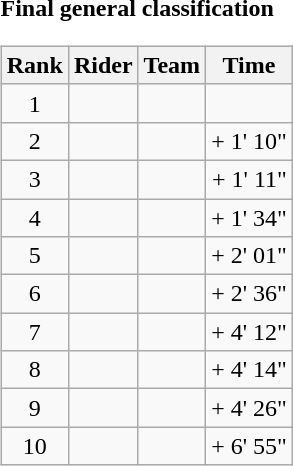<table>
<tr>
<td><strong>Final general classification</strong><br><table class="wikitable">
<tr>
<th scope="col">Rank</th>
<th scope="col">Rider</th>
<th scope="col">Team</th>
<th scope="col">Time</th>
</tr>
<tr>
<td style="text-align:center;">1</td>
<td></td>
<td></td>
<td style="text-align:right;"></td>
</tr>
<tr>
<td style="text-align:center;">2</td>
<td></td>
<td></td>
<td style="text-align:right;">+ 1' 10"</td>
</tr>
<tr>
<td style="text-align:center;">3</td>
<td></td>
<td></td>
<td style="text-align:right;">+ 1' 11"</td>
</tr>
<tr>
<td style="text-align:center;">4</td>
<td></td>
<td></td>
<td style="text-align:right;">+ 1' 34"</td>
</tr>
<tr>
<td style="text-align:center;">5</td>
<td></td>
<td></td>
<td style="text-align:right;">+ 2' 01"</td>
</tr>
<tr>
<td style="text-align:center;">6</td>
<td></td>
<td></td>
<td style="text-align:right;">+ 2' 36"</td>
</tr>
<tr>
<td style="text-align:center;">7</td>
<td></td>
<td></td>
<td style="text-align:right;">+ 4' 12"</td>
</tr>
<tr>
<td style="text-align:center;">8</td>
<td></td>
<td></td>
<td style="text-align:right;">+ 4' 14"</td>
</tr>
<tr>
<td style="text-align:center;">9</td>
<td></td>
<td></td>
<td style="text-align:right;">+ 4' 26"</td>
</tr>
<tr>
<td style="text-align:center;">10</td>
<td></td>
<td></td>
<td style="text-align:right;">+ 6' 55"</td>
</tr>
</table>
</td>
</tr>
</table>
